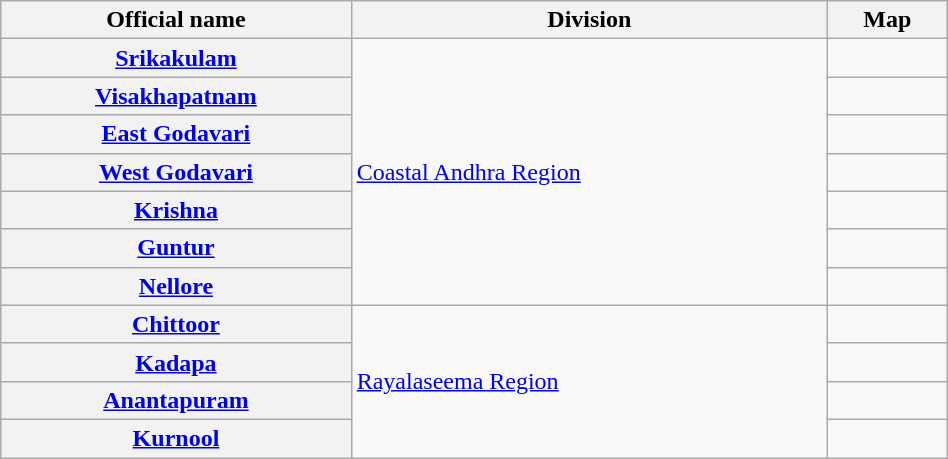<table class="wikitable sortable" style="text-align:left" border=1 width=50%>
<tr>
<th scope="col">Official name</th>
<th scope="col">Division</th>
<th scope="col">Map</th>
</tr>
<tr>
<th><a href='#'>Srikakulam</a></th>
<td rowspan=7><a href='#'>Coastal Andhra Region</a></td>
<td></td>
</tr>
<tr>
<th><a href='#'>Visakhapatnam</a></th>
<td></td>
</tr>
<tr>
<th><a href='#'>East Godavari</a></th>
<td></td>
</tr>
<tr>
<th><a href='#'>West Godavari</a></th>
<td></td>
</tr>
<tr>
<th><a href='#'>Krishna</a></th>
<td></td>
</tr>
<tr>
<th><a href='#'>Guntur</a></th>
</tr>
<tr>
<th><a href='#'>Nellore</a></th>
<td></td>
</tr>
<tr>
<th><a href='#'>Chittoor</a></th>
<td rowspan=5><a href='#'>Rayalaseema Region</a></td>
<td></td>
</tr>
<tr>
<th><a href='#'>Kadapa</a></th>
<td></td>
</tr>
<tr>
<th><a href='#'>Anantapuram</a></th>
<td></td>
</tr>
<tr>
<th><a href='#'>Kurnool</a></th>
<td></td>
</tr>
</table>
